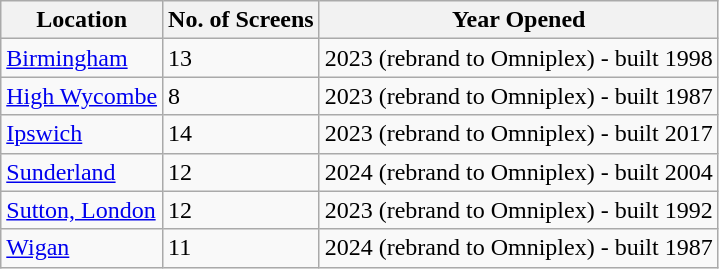<table class="wikitable">
<tr>
<th>Location</th>
<th>No. of Screens</th>
<th>Year Opened</th>
</tr>
<tr>
<td><a href='#'>Birmingham</a></td>
<td>13</td>
<td>2023 (rebrand to Omniplex) - built 1998 </td>
</tr>
<tr>
<td><a href='#'>High Wycombe</a></td>
<td>8</td>
<td>2023 (rebrand to Omniplex) - built 1987</td>
</tr>
<tr>
<td><a href='#'>Ipswich</a></td>
<td>14</td>
<td>2023 (rebrand to Omniplex) - built 2017 </td>
</tr>
<tr>
<td><a href='#'>Sunderland</a></td>
<td>12</td>
<td>2024 (rebrand to Omniplex) - built 2004 </td>
</tr>
<tr>
<td><a href='#'>Sutton, London</a></td>
<td>12</td>
<td>2023 (rebrand to Omniplex) - built 1992 </td>
</tr>
<tr>
<td><a href='#'>Wigan</a></td>
<td>11</td>
<td>2024 (rebrand to Omniplex) - built 1987 </td>
</tr>
</table>
